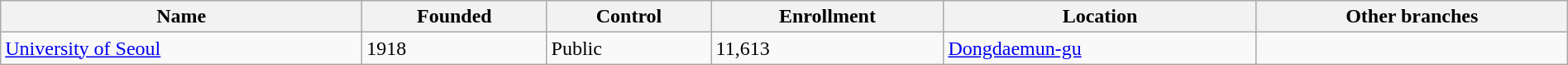<table class="wikitable sortable" style="width:100%">
<tr>
<th>Name</th>
<th>Founded</th>
<th>Control</th>
<th>Enrollment</th>
<th>Location</th>
<th>Other branches</th>
</tr>
<tr>
<td style="text-align:left;"><a href='#'>University of Seoul</a></td>
<td>1918</td>
<td>Public</td>
<td>11,613</td>
<td><a href='#'>Dongdaemun-gu</a></td>
<td></td>
</tr>
</table>
